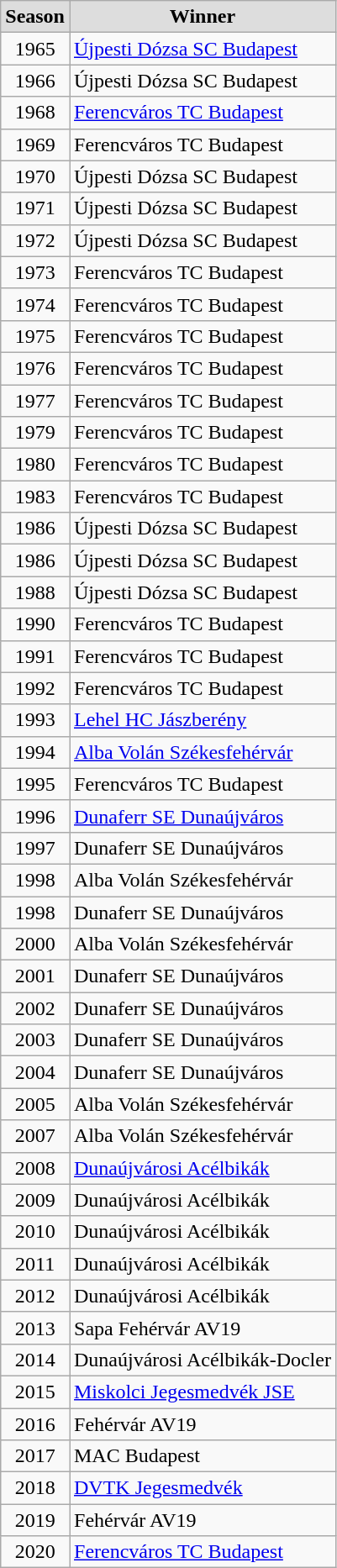<table class="wikitable">
<tr style="font-weight:bold; background-color:#dddddd;" align="center" |>
<td>Season</td>
<td>Winner</td>
</tr>
<tr>
<td align="center">1965</td>
<td><a href='#'>Újpesti Dózsa SC Budapest</a></td>
</tr>
<tr>
<td align="center">1966</td>
<td>Újpesti Dózsa SC Budapest</td>
</tr>
<tr>
<td align="center">1968</td>
<td><a href='#'>Ferencváros TC Budapest</a></td>
</tr>
<tr>
<td align="center">1969</td>
<td>Ferencváros TC Budapest</td>
</tr>
<tr>
<td align="center">1970</td>
<td>Újpesti Dózsa SC Budapest</td>
</tr>
<tr>
<td align="center">1971</td>
<td>Újpesti Dózsa SC Budapest</td>
</tr>
<tr>
<td align="center">1972</td>
<td>Újpesti Dózsa SC Budapest</td>
</tr>
<tr>
<td align="center">1973</td>
<td>Ferencváros TC Budapest</td>
</tr>
<tr>
<td align="center">1974</td>
<td>Ferencváros TC Budapest</td>
</tr>
<tr>
<td align="center">1975</td>
<td>Ferencváros TC Budapest</td>
</tr>
<tr>
<td align="center">1976</td>
<td>Ferencváros TC Budapest</td>
</tr>
<tr>
<td align="center">1977</td>
<td>Ferencváros TC Budapest</td>
</tr>
<tr>
<td align="center">1979</td>
<td>Ferencváros TC Budapest</td>
</tr>
<tr>
<td align="center">1980</td>
<td>Ferencváros TC Budapest</td>
</tr>
<tr>
<td align="center">1983</td>
<td>Ferencváros TC Budapest</td>
</tr>
<tr>
<td align="center">1986</td>
<td>Újpesti Dózsa SC Budapest</td>
</tr>
<tr>
<td align="center">1986</td>
<td>Újpesti Dózsa SC Budapest</td>
</tr>
<tr>
<td align="center">1988</td>
<td>Újpesti Dózsa SC Budapest</td>
</tr>
<tr>
<td align="center">1990</td>
<td>Ferencváros TC Budapest</td>
</tr>
<tr>
<td align="center">1991</td>
<td>Ferencváros TC Budapest</td>
</tr>
<tr>
<td align="center">1992</td>
<td>Ferencváros TC Budapest</td>
</tr>
<tr>
<td align="center">1993</td>
<td><a href='#'>Lehel HC Jászberény</a></td>
</tr>
<tr>
<td align="center">1994</td>
<td><a href='#'>Alba Volán Székesfehérvár</a></td>
</tr>
<tr>
<td align="center">1995</td>
<td>Ferencváros TC Budapest</td>
</tr>
<tr>
<td align="center">1996</td>
<td><a href='#'>Dunaferr SE Dunaújváros</a></td>
</tr>
<tr>
<td align="center">1997</td>
<td>Dunaferr SE Dunaújváros</td>
</tr>
<tr>
<td align="center">1998</td>
<td>Alba Volán Székesfehérvár</td>
</tr>
<tr>
<td align="center">1998</td>
<td>Dunaferr SE Dunaújváros</td>
</tr>
<tr>
<td align="center">2000</td>
<td>Alba Volán Székesfehérvár</td>
</tr>
<tr>
<td align="center">2001</td>
<td>Dunaferr SE Dunaújváros</td>
</tr>
<tr>
<td align="center">2002</td>
<td>Dunaferr SE Dunaújváros</td>
</tr>
<tr>
<td align="center">2003</td>
<td>Dunaferr SE Dunaújváros</td>
</tr>
<tr>
<td align="center">2004</td>
<td>Dunaferr SE Dunaújváros</td>
</tr>
<tr>
<td align="center">2005</td>
<td>Alba Volán Székesfehérvár</td>
</tr>
<tr>
<td align="center">2007</td>
<td>Alba Volán Székesfehérvár</td>
</tr>
<tr>
<td align="center">2008</td>
<td><a href='#'>Dunaújvárosi Acélbikák</a></td>
</tr>
<tr>
<td align="center">2009</td>
<td>Dunaújvárosi Acélbikák</td>
</tr>
<tr>
<td align="center">2010</td>
<td>Dunaújvárosi Acélbikák</td>
</tr>
<tr>
<td align="center">2011</td>
<td>Dunaújvárosi Acélbikák</td>
</tr>
<tr>
<td align="center">2012</td>
<td>Dunaújvárosi Acélbikák</td>
</tr>
<tr>
<td align="center">2013</td>
<td>Sapa Fehérvár AV19</td>
</tr>
<tr>
<td align="center">2014</td>
<td>Dunaújvárosi Acélbikák-Docler</td>
</tr>
<tr>
<td align="center">2015</td>
<td><a href='#'>Miskolci Jegesmedvék JSE</a></td>
</tr>
<tr>
<td align="center">2016</td>
<td>Fehérvár AV19</td>
</tr>
<tr>
<td align="center">2017</td>
<td>MAC Budapest</td>
</tr>
<tr>
<td align="center">2018</td>
<td><a href='#'>DVTK Jegesmedvék</a></td>
</tr>
<tr>
<td align="center">2019</td>
<td>Fehérvár AV19</td>
</tr>
<tr>
<td align="center">2020</td>
<td><a href='#'>Ferencváros TC Budapest</a></td>
</tr>
</table>
